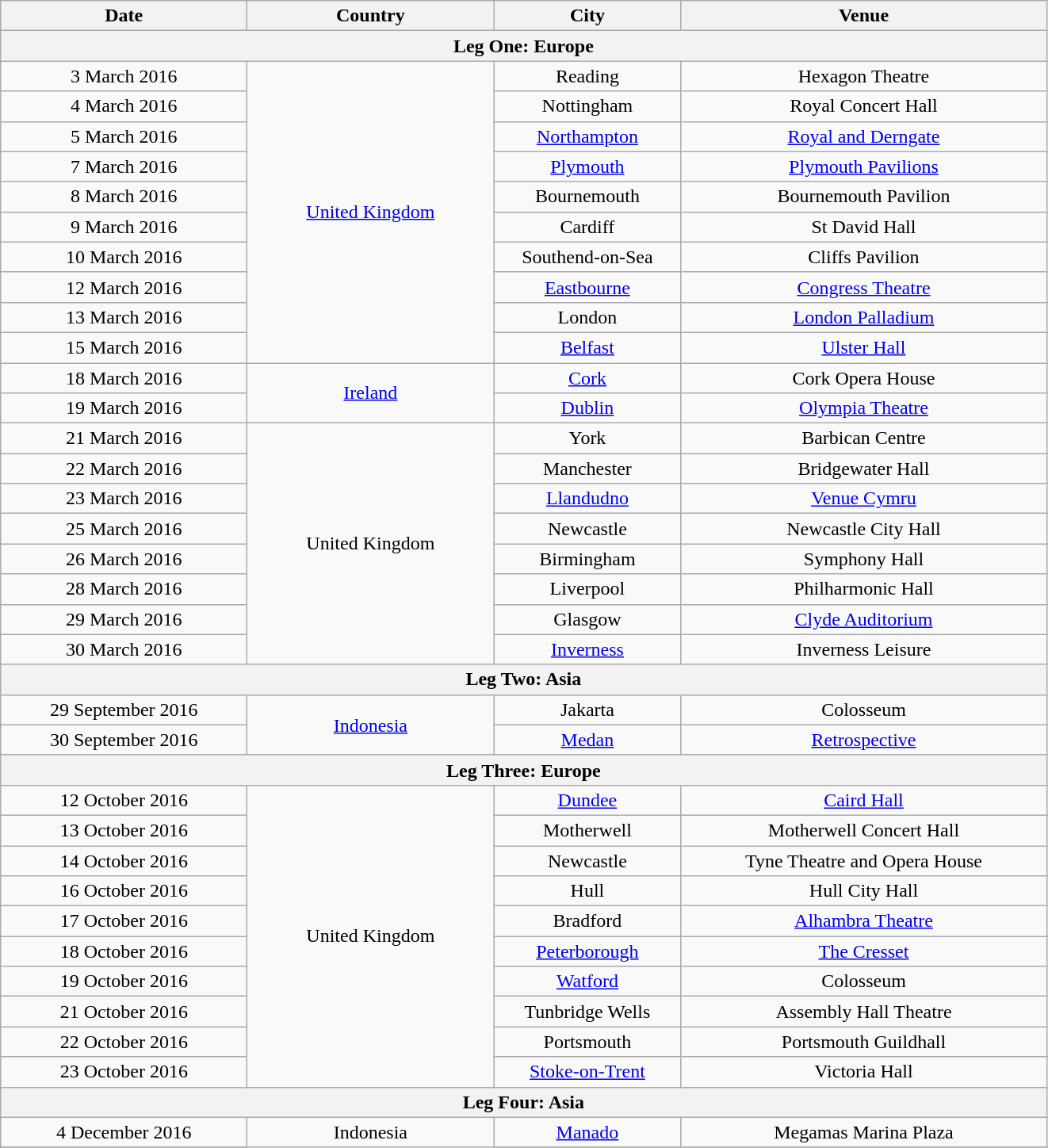<table class="wikitable sortable" style="text-align:center;">
<tr>
<th style="width:200px;">Date</th>
<th style="width:200px;">Country</th>
<th style="width:150px;">City</th>
<th style="width:300px;">Venue</th>
</tr>
<tr>
<th colspan="4">Leg One: Europe</th>
</tr>
<tr>
<td>3 March 2016</td>
<td rowspan="10"><a href='#'>United Kingdom</a></td>
<td>Reading</td>
<td>Hexagon Theatre</td>
</tr>
<tr>
<td>4 March 2016</td>
<td>Nottingham</td>
<td>Royal Concert Hall</td>
</tr>
<tr>
<td>5 March 2016</td>
<td><a href='#'>Northampton</a></td>
<td><a href='#'>Royal and Derngate</a></td>
</tr>
<tr>
<td>7 March 2016</td>
<td><a href='#'>Plymouth</a></td>
<td><a href='#'>Plymouth Pavilions</a></td>
</tr>
<tr>
<td>8 March 2016</td>
<td>Bournemouth</td>
<td>Bournemouth Pavilion</td>
</tr>
<tr>
<td>9 March 2016</td>
<td>Cardiff</td>
<td>St David Hall</td>
</tr>
<tr>
<td>10 March 2016</td>
<td>Southend-on-Sea</td>
<td>Cliffs Pavilion</td>
</tr>
<tr>
<td>12 March 2016</td>
<td><a href='#'>Eastbourne</a></td>
<td><a href='#'>Congress Theatre</a></td>
</tr>
<tr>
<td>13 March 2016</td>
<td>London</td>
<td><a href='#'>London Palladium</a></td>
</tr>
<tr>
<td>15 March 2016</td>
<td><a href='#'>Belfast</a></td>
<td><a href='#'>Ulster Hall</a></td>
</tr>
<tr>
<td>18 March 2016</td>
<td rowspan="2"><a href='#'>Ireland</a></td>
<td><a href='#'>Cork</a></td>
<td>Cork Opera House</td>
</tr>
<tr>
<td>19 March 2016</td>
<td><a href='#'>Dublin</a></td>
<td><a href='#'>Olympia Theatre</a></td>
</tr>
<tr>
<td>21 March 2016</td>
<td rowspan="8">United Kingdom</td>
<td>York</td>
<td>Barbican Centre</td>
</tr>
<tr>
<td>22 March 2016</td>
<td>Manchester</td>
<td>Bridgewater Hall</td>
</tr>
<tr>
<td>23 March 2016</td>
<td><a href='#'>Llandudno</a></td>
<td><a href='#'>Venue Cymru</a></td>
</tr>
<tr>
<td>25 March 2016</td>
<td>Newcastle</td>
<td>Newcastle City Hall</td>
</tr>
<tr>
<td>26 March 2016</td>
<td>Birmingham</td>
<td>Symphony Hall</td>
</tr>
<tr>
<td>28 March 2016</td>
<td>Liverpool</td>
<td>Philharmonic Hall</td>
</tr>
<tr>
<td>29 March 2016</td>
<td>Glasgow</td>
<td><a href='#'>Clyde Auditorium</a></td>
</tr>
<tr>
<td>30 March 2016</td>
<td><a href='#'>Inverness</a></td>
<td>Inverness Leisure</td>
</tr>
<tr>
<th colspan="4">Leg Two: Asia</th>
</tr>
<tr>
<td>29 September 2016</td>
<td rowspan="2"><a href='#'>Indonesia</a></td>
<td>Jakarta</td>
<td>Colosseum</td>
</tr>
<tr>
<td>30 September 2016</td>
<td><a href='#'>Medan</a></td>
<td><a href='#'>Retrospective</a></td>
</tr>
<tr>
<th colspan="4">Leg Three: Europe</th>
</tr>
<tr>
<td>12 October 2016</td>
<td rowspan="10">United Kingdom</td>
<td><a href='#'>Dundee</a></td>
<td><a href='#'>Caird Hall</a></td>
</tr>
<tr>
<td>13 October 2016</td>
<td>Motherwell</td>
<td>Motherwell Concert Hall</td>
</tr>
<tr>
<td>14 October 2016</td>
<td>Newcastle</td>
<td>Tyne Theatre and Opera House</td>
</tr>
<tr>
<td>16 October 2016</td>
<td>Hull</td>
<td>Hull City Hall</td>
</tr>
<tr>
<td>17 October 2016</td>
<td>Bradford</td>
<td><a href='#'>Alhambra Theatre</a></td>
</tr>
<tr>
<td>18 October 2016</td>
<td><a href='#'>Peterborough</a></td>
<td><a href='#'>The Cresset</a></td>
</tr>
<tr>
<td>19 October 2016</td>
<td><a href='#'>Watford</a></td>
<td>Colosseum</td>
</tr>
<tr>
<td>21 October 2016</td>
<td>Tunbridge Wells</td>
<td>Assembly Hall Theatre</td>
</tr>
<tr>
<td>22 October 2016</td>
<td>Portsmouth</td>
<td>Portsmouth Guildhall</td>
</tr>
<tr>
<td>23 October 2016</td>
<td><a href='#'>Stoke-on-Trent</a></td>
<td>Victoria Hall</td>
</tr>
<tr>
<th colspan="4">Leg Four: Asia</th>
</tr>
<tr>
<td>4 December 2016</td>
<td rowspan="10">Indonesia</td>
<td><a href='#'>Manado</a></td>
<td>Megamas Marina Plaza</td>
</tr>
<tr>
</tr>
</table>
